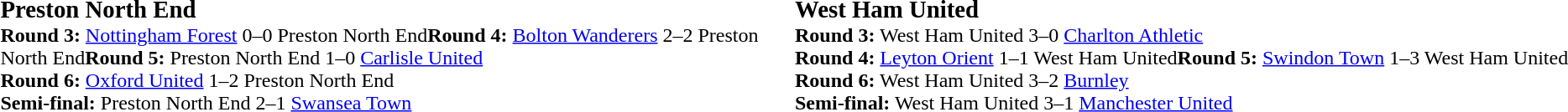<table width=100%>
<tr>
<td width=50% valign=top><br><big><strong>Preston North End</strong></big><br><strong>Round 3:</strong> <a href='#'>Nottingham Forest</a> 0–0 Preston North End<strong>Round 4:</strong> <a href='#'>Bolton Wanderers</a> 2–2 Preston North End<strong>Round 5:</strong> Preston North End 1–0 <a href='#'>Carlisle United</a><br><strong>Round 6:</strong> <a href='#'>Oxford United</a> 1–2 Preston North End<br><strong>Semi-final:</strong> Preston North End 2–1 <a href='#'>Swansea Town</a></td>
<td width=50% valign=top><br><big><strong>West Ham United</strong></big><br><strong>Round 3:</strong> West Ham United 3–0 <a href='#'>Charlton Athletic</a><br><strong>Round 4:</strong> <a href='#'>Leyton Orient</a> 1–1  West Ham United<strong>Round 5:</strong> <a href='#'>Swindon Town</a> 1–3 West Ham United<br><strong>Round 6:</strong> West Ham United 3–2 <a href='#'>Burnley</a><br><strong>Semi-final:</strong> West Ham United 3–1 <a href='#'>Manchester United</a></td>
</tr>
</table>
